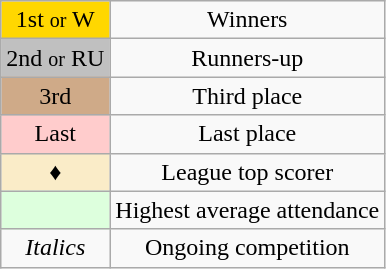<table class="wikitable" style="text-align:center">
<tr>
<td style=background:gold>1st <small>or</small> W</td>
<td>Winners</td>
</tr>
<tr>
<td style=background:silver>2nd <small>or</small> RU</td>
<td>Runners-up</td>
</tr>
<tr>
<td style=background:#CFAA88>3rd</td>
<td>Third place</td>
</tr>
<tr>
<td style=background:#FFCCCC>Last</td>
<td>Last place</td>
</tr>
<tr>
<td style=background:#FAECC8;">♦</td>
<td>League top scorer</td>
</tr>
<tr>
<td style="background:#dfd;"> </td>
<td>Highest average attendance</td>
</tr>
<tr>
<td><em>Italics</em></td>
<td>Ongoing competition</td>
</tr>
</table>
